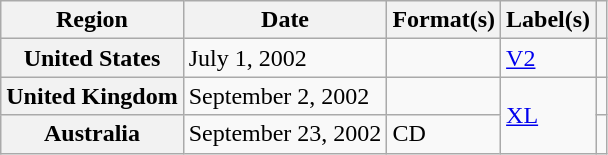<table class="wikitable plainrowheaders">
<tr>
<th scope="col">Region</th>
<th scope="col">Date</th>
<th scope="col">Format(s)</th>
<th scope="col">Label(s)</th>
<th scope="col"></th>
</tr>
<tr>
<th scope="row">United States</th>
<td>July 1, 2002</td>
<td></td>
<td><a href='#'>V2</a></td>
<td></td>
</tr>
<tr>
<th scope="row">United Kingdom</th>
<td>September 2, 2002</td>
<td></td>
<td rowspan="2"><a href='#'>XL</a></td>
<td></td>
</tr>
<tr>
<th scope="row">Australia</th>
<td>September 23, 2002</td>
<td>CD</td>
<td></td>
</tr>
</table>
